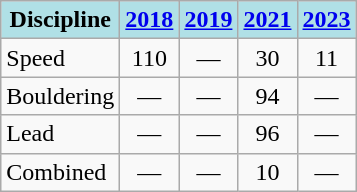<table class="wikitable" style="text-align: center;">
<tr>
<th style="background: #b0e0e6;">Discipline</th>
<th style="background: #b0e0e6;"><a href='#'>2018</a></th>
<th style="background: #b0e0e6;"><a href='#'>2019</a></th>
<th style="background: #b0e0e6;"><a href='#'>2021</a></th>
<th style="background: #b0e0e6;"><a href='#'>2023</a></th>
</tr>
<tr>
<td align="left">Speed</td>
<td>110</td>
<td>—</td>
<td>30</td>
<td>11</td>
</tr>
<tr>
<td align="left">Bouldering</td>
<td>—</td>
<td>—</td>
<td>94</td>
<td>—</td>
</tr>
<tr>
<td align="left">Lead</td>
<td>—</td>
<td>—</td>
<td>96</td>
<td>—</td>
</tr>
<tr>
<td align="left">Combined</td>
<td>—</td>
<td>—</td>
<td>10</td>
<td>—</td>
</tr>
</table>
